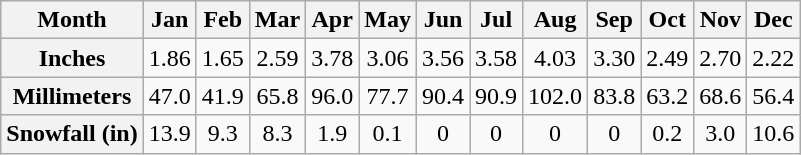<table class="wikitable" style="text-align:center">
<tr>
<th>Month</th>
<th>Jan</th>
<th>Feb</th>
<th>Mar</th>
<th>Apr</th>
<th>May</th>
<th>Jun</th>
<th>Jul</th>
<th>Aug</th>
<th>Sep</th>
<th>Oct</th>
<th>Nov</th>
<th>Dec</th>
</tr>
<tr>
<th>Inches</th>
<td>1.86</td>
<td>1.65</td>
<td>2.59</td>
<td>3.78</td>
<td>3.06</td>
<td>3.56</td>
<td>3.58</td>
<td>4.03</td>
<td>3.30</td>
<td>2.49</td>
<td>2.70</td>
<td>2.22</td>
</tr>
<tr>
<th>Millimeters</th>
<td>47.0</td>
<td>41.9</td>
<td>65.8</td>
<td>96.0</td>
<td>77.7</td>
<td>90.4</td>
<td>90.9</td>
<td>102.0</td>
<td>83.8</td>
<td>63.2</td>
<td>68.6</td>
<td>56.4</td>
</tr>
<tr>
<th>Snowfall (in)</th>
<td>13.9</td>
<td>9.3</td>
<td>8.3</td>
<td>1.9</td>
<td>0.1</td>
<td>0</td>
<td>0</td>
<td>0</td>
<td>0</td>
<td>0.2</td>
<td>3.0</td>
<td>10.6</td>
</tr>
</table>
